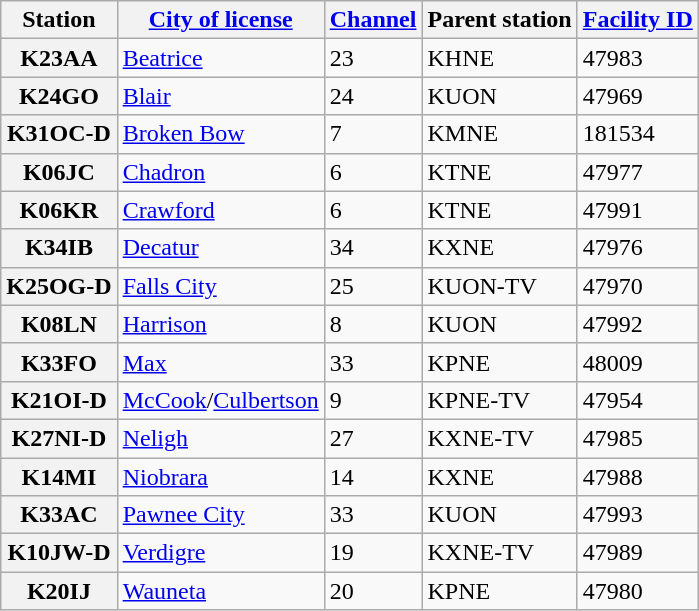<table class="wikitable">
<tr>
<th align="left">Station</th>
<th align="left"><a href='#'>City of license</a></th>
<th align="left"><a href='#'>Channel</a></th>
<th align="left">Parent station</th>
<th align="left"><a href='#'>Facility ID</a></th>
</tr>
<tr>
<th>K23AA</th>
<td><a href='#'>Beatrice</a></td>
<td>23</td>
<td>KHNE</td>
<td>47983</td>
</tr>
<tr>
<th>K24GO</th>
<td><a href='#'>Blair</a></td>
<td>24</td>
<td>KUON</td>
<td>47969</td>
</tr>
<tr>
<th>K31OC-D</th>
<td><a href='#'>Broken Bow</a></td>
<td>7</td>
<td>KMNE</td>
<td>181534</td>
</tr>
<tr>
<th>K06JC</th>
<td><a href='#'>Chadron</a></td>
<td>6</td>
<td>KTNE</td>
<td>47977</td>
</tr>
<tr>
<th>K06KR</th>
<td><a href='#'>Crawford</a></td>
<td>6</td>
<td>KTNE</td>
<td>47991</td>
</tr>
<tr>
<th>K34IB</th>
<td><a href='#'>Decatur</a></td>
<td>34</td>
<td>KXNE</td>
<td>47976</td>
</tr>
<tr>
<th>K25OG-D</th>
<td><a href='#'>Falls City</a></td>
<td>25</td>
<td>KUON-TV</td>
<td>47970</td>
</tr>
<tr>
<th>K08LN</th>
<td><a href='#'>Harrison</a></td>
<td>8</td>
<td>KUON</td>
<td>47992</td>
</tr>
<tr>
<th>K33FO</th>
<td><a href='#'>Max</a></td>
<td>33</td>
<td>KPNE</td>
<td>48009</td>
</tr>
<tr>
<th>K21OI-D</th>
<td><a href='#'>McCook</a>/<a href='#'>Culbertson</a></td>
<td>9</td>
<td>KPNE-TV</td>
<td>47954</td>
</tr>
<tr>
<th>K27NI-D</th>
<td><a href='#'>Neligh</a></td>
<td>27</td>
<td>KXNE-TV</td>
<td>47985</td>
</tr>
<tr>
<th>K14MI</th>
<td><a href='#'>Niobrara</a></td>
<td>14</td>
<td>KXNE</td>
<td>47988</td>
</tr>
<tr>
<th>K33AC</th>
<td><a href='#'>Pawnee City</a></td>
<td>33</td>
<td>KUON</td>
<td>47993</td>
</tr>
<tr>
<th>K10JW-D</th>
<td><a href='#'>Verdigre</a></td>
<td>19</td>
<td>KXNE-TV</td>
<td>47989</td>
</tr>
<tr>
<th>K20IJ</th>
<td><a href='#'>Wauneta</a></td>
<td>20</td>
<td>KPNE</td>
<td>47980</td>
</tr>
</table>
